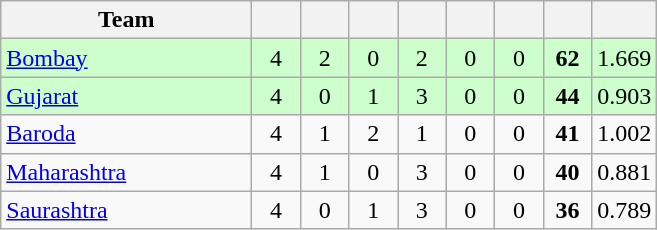<table class="wikitable" style="text-align:center">
<tr>
<th style="width:160px">Team</th>
<th style="width:25px"></th>
<th style="width:25px"></th>
<th style="width:25px"></th>
<th style="width:25px"></th>
<th style="width:25px"></th>
<th style="width:25px"></th>
<th style="width:25px"></th>
<th style="width:25px;"></th>
</tr>
<tr style="background:#cfc;">
<td style="text-align:left"><a href='#'>Bombay</a></td>
<td>4</td>
<td>2</td>
<td>0</td>
<td>2</td>
<td>0</td>
<td>0</td>
<td><strong>62</strong></td>
<td>1.669</td>
</tr>
<tr style="background:#cfc;">
<td style="text-align:left"><a href='#'>Gujarat</a></td>
<td>4</td>
<td>0</td>
<td>1</td>
<td>3</td>
<td>0</td>
<td>0</td>
<td><strong>44</strong></td>
<td>0.903</td>
</tr>
<tr>
<td style="text-align:left"><a href='#'>Baroda</a></td>
<td>4</td>
<td>1</td>
<td>2</td>
<td>1</td>
<td>0</td>
<td>0</td>
<td><strong>41</strong></td>
<td>1.002</td>
</tr>
<tr>
<td style="text-align:left"><a href='#'>Maharashtra</a></td>
<td>4</td>
<td>1</td>
<td>0</td>
<td>3</td>
<td>0</td>
<td>0</td>
<td><strong>40</strong></td>
<td>0.881</td>
</tr>
<tr>
<td style="text-align:left"><a href='#'>Saurashtra</a></td>
<td>4</td>
<td>0</td>
<td>1</td>
<td>3</td>
<td>0</td>
<td>0</td>
<td><strong>36</strong></td>
<td>0.789</td>
</tr>
</table>
